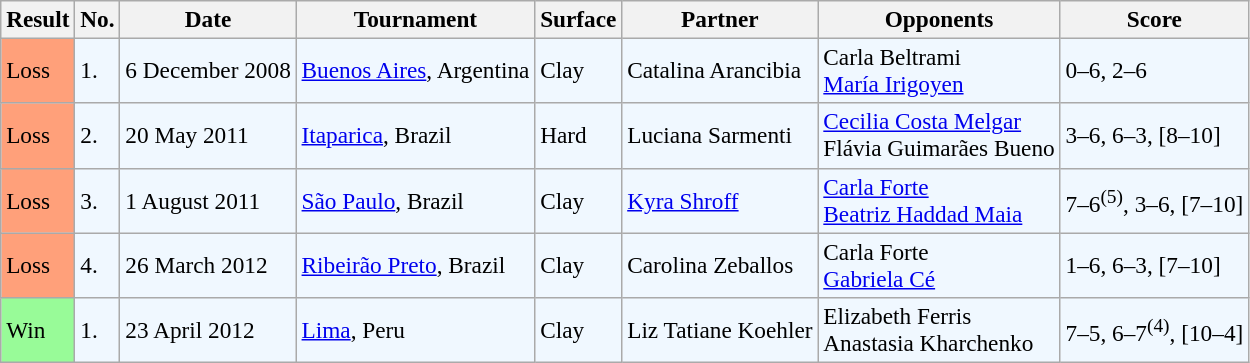<table class="sortable wikitable" style=font-size:97%>
<tr>
<th>Result</th>
<th>No.</th>
<th>Date</th>
<th>Tournament</th>
<th>Surface</th>
<th>Partner</th>
<th>Opponents</th>
<th class="unsortable">Score</th>
</tr>
<tr style="background:#f0f8ff;">
<td style="background:#ffa07a;">Loss</td>
<td>1.</td>
<td>6 December 2008</td>
<td><a href='#'>Buenos Aires</a>, Argentina</td>
<td>Clay</td>
<td> Catalina Arancibia</td>
<td> Carla Beltrami <br>  <a href='#'>María Irigoyen</a></td>
<td>0–6, 2–6</td>
</tr>
<tr style="background:#f0f8ff;">
<td style="background:#ffa07a;">Loss</td>
<td>2.</td>
<td>20 May 2011</td>
<td><a href='#'>Itaparica</a>, Brazil</td>
<td>Hard</td>
<td> Luciana Sarmenti</td>
<td> <a href='#'>Cecilia Costa Melgar</a> <br>  Flávia Guimarães Bueno</td>
<td>3–6, 6–3, [8–10]</td>
</tr>
<tr style="background:#f0f8ff;">
<td style="background:#ffa07a;">Loss</td>
<td>3.</td>
<td>1 August 2011</td>
<td><a href='#'>São Paulo</a>, Brazil</td>
<td>Clay</td>
<td> <a href='#'>Kyra Shroff</a></td>
<td> <a href='#'>Carla Forte</a> <br>  <a href='#'>Beatriz Haddad Maia</a></td>
<td>7–6<sup>(5)</sup>, 3–6, [7–10]</td>
</tr>
<tr style="background:#f0f8ff;">
<td style="background:#ffa07a;">Loss</td>
<td>4.</td>
<td>26 March 2012</td>
<td><a href='#'>Ribeirão Preto</a>, Brazil</td>
<td>Clay</td>
<td> Carolina Zeballos</td>
<td> Carla Forte <br>  <a href='#'>Gabriela Cé</a></td>
<td>1–6, 6–3, [7–10]</td>
</tr>
<tr style="background:#f0f8ff;">
<td style="background:#98fb98;">Win</td>
<td>1.</td>
<td>23 April 2012</td>
<td><a href='#'>Lima</a>, Peru</td>
<td>Clay</td>
<td> Liz Tatiane Koehler</td>
<td> Elizabeth Ferris <br>  Anastasia Kharchenko</td>
<td>7–5, 6–7<sup>(4)</sup>, [10–4]</td>
</tr>
</table>
